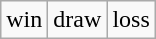<table class="wikitable">
<tr>
<td>win</td>
<td>draw</td>
<td>loss</td>
</tr>
</table>
